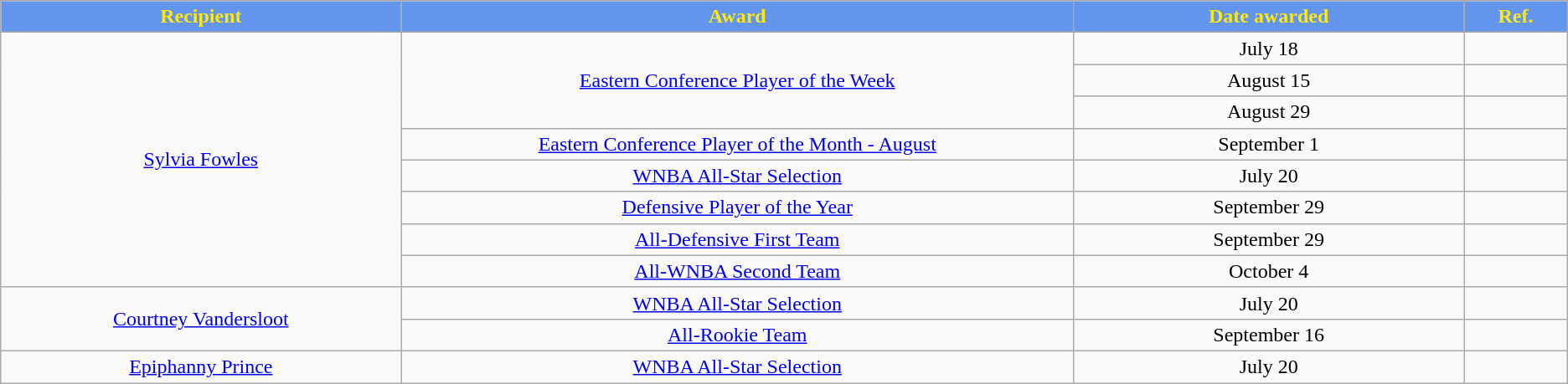<table class="wikitable sortable sortable" style="text-align: center">
<tr>
<th style="background:#6495ED; color:#FDE910;"; width="5%">Recipient</th>
<th style="background:#6495ED; color:#FDE910;"; width="9%">Award</th>
<th style="background:#6495ED; color:#FDE910;"; width="5%">Date awarded</th>
<th style="background:#6495ED; color:#FDE910;"; width="1%" class="unsortable">Ref.</th>
</tr>
<tr>
<td rowspan=8><a href='#'>Sylvia Fowles</a></td>
<td rowspan=3><a href='#'>Eastern Conference Player of the Week</a></td>
<td>July 18</td>
<td></td>
</tr>
<tr>
<td>August 15</td>
<td></td>
</tr>
<tr>
<td>August 29</td>
<td></td>
</tr>
<tr>
<td><a href='#'>Eastern Conference Player of the Month - August</a></td>
<td>September 1</td>
<td></td>
</tr>
<tr>
<td><a href='#'>WNBA All-Star Selection</a></td>
<td>July 20</td>
<td></td>
</tr>
<tr>
<td><a href='#'>Defensive Player of the Year</a></td>
<td>September 29</td>
<td></td>
</tr>
<tr>
<td><a href='#'>All-Defensive First Team</a></td>
<td>September 29</td>
<td></td>
</tr>
<tr>
<td><a href='#'>All-WNBA Second Team</a></td>
<td>October 4</td>
<td></td>
</tr>
<tr>
<td rowspan=2><a href='#'>Courtney Vandersloot</a></td>
<td><a href='#'>WNBA All-Star Selection</a></td>
<td>July 20</td>
<td></td>
</tr>
<tr>
<td><a href='#'>All-Rookie Team</a></td>
<td>September 16</td>
<td></td>
</tr>
<tr>
<td><a href='#'>Epiphanny Prince</a></td>
<td><a href='#'>WNBA All-Star Selection</a></td>
<td>July 20</td>
<td></td>
</tr>
</table>
